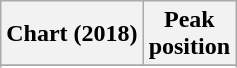<table class="wikitable sortable plainrowheaders" style="text-align:center">
<tr>
<th scope="col">Chart (2018)</th>
<th scope="col">Peak<br> position</th>
</tr>
<tr>
</tr>
<tr>
</tr>
</table>
